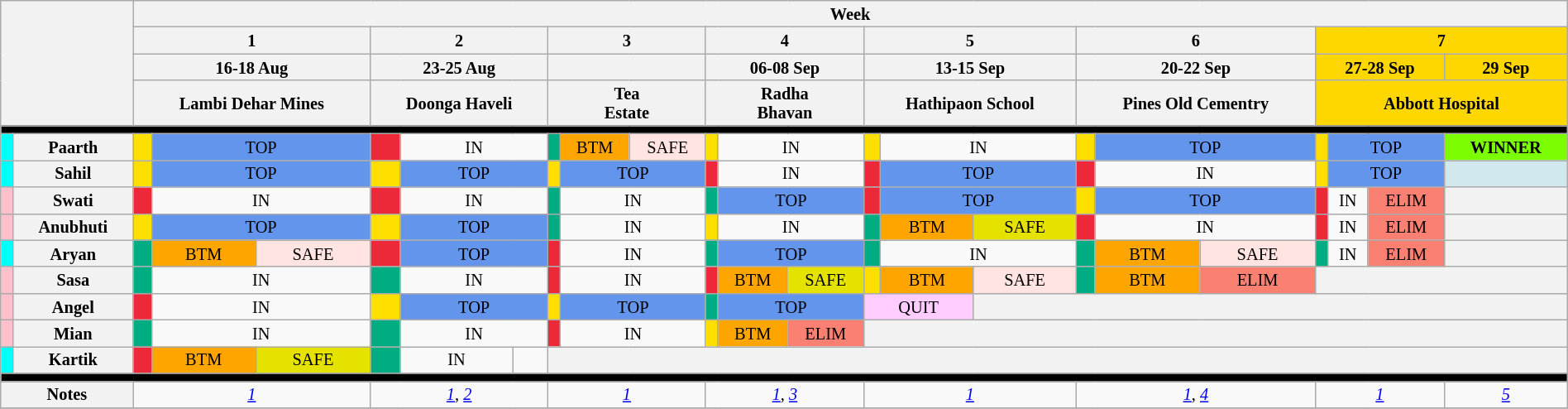<table class="wikitable" style="text-align:center; font-size:85%; line-height:15px; width:100%">
<tr>
<th colspan="2" rowspan="4"></th>
<th colspan="23">Week</th>
</tr>
<tr>
<th colspan="3">1</th>
<th colspan="3">2</th>
<th colspan="3">3</th>
<th colspan="3">4</th>
<th colspan="3">5</th>
<th colspan="3">6</th>
<td colspan="4" bgcolor=gold><strong>7</strong></td>
</tr>
<tr>
<th colspan="3">16-18 Aug</th>
<th colspan="3">23-25 Aug</th>
<th colspan="3"></th>
<th colspan="3">06-08 Sep</th>
<th colspan="3">13-15 Sep</th>
<th colspan="3">20-22 Sep</th>
<td colspan="3" bgcolor=gold><strong>27-28 Sep</strong></td>
<td colspan="3" bgcolor=gold><strong>29 Sep</strong></td>
</tr>
<tr>
<th colspan="3">Lambi Dehar Mines</th>
<th colspan="3">Doonga Haveli</th>
<th colspan="3">Tea<br>Estate</th>
<th colspan="3">Radha<br>Bhavan</th>
<th colspan="3">Hathipaon School</th>
<th colspan="3">Pines Old Cementry</th>
<td colspan="4" bgcolor=gold><strong>Abbott Hospital</strong></td>
</tr>
<tr>
<th colspan="24" style="background:#000"></th>
</tr>
<tr>
<th style="background:#00FFFF;"></th>
<th>Paarth</th>
<td style="background:#FEDF00;"></td>
<td colspan="2" style="background:cornflowerblue;">TOP</td>
<td style="background:#ED2839;"></td>
<td colspan="2">IN</td>
<td style="background:#00AD83;"></td>
<td style="background:Orange;">BTM</td>
<td style="background:mistyrose;">SAFE</td>
<td style="background:#FEDF00;"></td>
<td colspan="2">IN</td>
<td style="background:#FEDF00;"></td>
<td colspan="2">IN</td>
<td style="background:#FEDF00;"></td>
<td colspan="2" style="background:cornflowerblue;">TOP</td>
<td style="background:#FEDF00;"></td>
<td colspan="2" style="background:cornflowerblue;">TOP</td>
<td style="background:#7CFC00;"><strong>WINNER</strong></td>
</tr>
<tr>
<th style="background:#00FFFF;"></th>
<th>Sahil</th>
<td style="background:#FEDF00;"></td>
<td colspan="2" style="background:cornflowerblue;">TOP</td>
<td style="background:#FEDF00;"></td>
<td colspan="2" style="background:cornflowerblue;">TOP</td>
<td style="background:#FEDF00;"></td>
<td colspan="2" style="background:cornflowerblue;">TOP</td>
<td style="background:#ED2839;"></td>
<td colspan="2">IN</td>
<td style="background:#ED2839;"></td>
<td colspan="2" style="background:cornflowerblue;">TOP</td>
<td style="background:#ED2839;"></td>
<td colspan=2>IN</td>
<td style="background:#FEDF00;"></td>
<td colspan="2" style="background:cornflowerblue;">TOP</td>
<td style="background:#D1E8EF;"></td>
</tr>
<tr>
<th style="background:#FFC0CB;"></th>
<th>Swati</th>
<td style="background:#ED2839;"></td>
<td colspan="2">IN</td>
<td style="background:#ED2839;"></td>
<td colspan="2">IN</td>
<td style="background:#00AD83;"></td>
<td colspan="2">IN</td>
<td style="background:#00AD83;"></td>
<td colspan=2 style="background:cornflowerblue;">TOP</td>
<td style="background:#ED2839;"></td>
<td colspan="2" style="background:cornflowerblue;">TOP</td>
<td style="background:#FEDF00;"></td>
<td colspan="2" style="background:cornflowerblue;">TOP</td>
<td style="background:#ED2839;"></td>
<td>IN</td>
<td bgcolor=salmon>ELIM</td>
<th></th>
</tr>
<tr>
<th style="background:#FFC0CB;"></th>
<th>Anubhuti</th>
<td style="background:#FEDF00;"></td>
<td colspan=2 style="background:cornflowerblue;">TOP</td>
<td style="background:#FEDF00;"></td>
<td colspan=2 style="background:cornflowerblue;">TOP</td>
<td style="background:#00AD83;"></td>
<td colspan=2>IN</td>
<td style="background:#FEDF00;"></td>
<td colspan=2>IN</td>
<td style="background:#00AD83;"></td>
<td style="background:Orange;">BTM</td>
<td style="background:#E6E200;">SAFE</td>
<td style="background:#ED2839;"></td>
<td colspan=2>IN</td>
<td style="background:#ED2839;"></td>
<td>IN</td>
<td bgcolor=salmon>ELIM</td>
<th></th>
</tr>
<tr>
<th style="background:#00FFFF;"></th>
<th>Aryan</th>
<td style="background:#00AD83;"></td>
<td style="background:Orange;">BTM</td>
<td style="background:mistyrose;">SAFE</td>
<td style="background:#ED2839;"></td>
<td colspan=2 style="background:cornflowerblue;">TOP</td>
<td style="background:#ED2839;"></td>
<td colspan=2>IN</td>
<td style="background:#00AD83;"></td>
<td colspan=2 style="background:cornflowerblue;">TOP</td>
<td style="background:#00AD83;"></td>
<td colspan=2>IN</td>
<td style="background:#00AD83;"></td>
<td style="background:Orange;">BTM</td>
<td style="background:mistyrose;">SAFE</td>
<td style="background:#00AD83;"></td>
<td>IN</td>
<td bgcolor=salmon>ELIM</td>
<th></th>
</tr>
<tr>
<th style="background:#FFC0CB;"></th>
<th>Sasa</th>
<td style="background:#00AD83;"></td>
<td colspan="2">IN</td>
<td style="background:#00AD83;"></td>
<td colspan="2">IN</td>
<td style="background:#ED2839;"></td>
<td colspan="2">IN</td>
<td style="background:#ED2839;"></td>
<td style="background:Orange;">BTM</td>
<td style="background:#E6E200;">SAFE</td>
<td style="background:#FEDF00;"></td>
<td style="background:Orange;">BTM</td>
<td style="background:mistyrose;">SAFE</td>
<td style="background:#00AD83;"></td>
<td style="background:Orange;">BTM</td>
<td bgcolor=salmon>ELIM</td>
<th colspan=4></th>
</tr>
<tr>
<th style="background:#FFC0CB;"></th>
<th>Angel</th>
<td style="background:#ED2839;"></td>
<td colspan=2>IN</td>
<td style="background:#FEDF00;"></td>
<td colspan=2 style="background:cornflowerblue;">TOP</td>
<td style="background:#FEDF00;"></td>
<td colspan=2 style="background:cornflowerblue;">TOP</td>
<td style="background:#00AD83;"></td>
<td colspan=2 style="background:cornflowerblue;">TOP</td>
<td colspan="2" style="background:#fcf">QUIT</td>
<th colspan=8></th>
</tr>
<tr>
<th style="background:#FFC0CB;"></th>
<th>Mian</th>
<td style="background:#00AD83;"></td>
<td colspan=2>IN</td>
<td style="background:#00AD83;"></td>
<td colspan=2>IN</td>
<td style="background:#ED2839;"></td>
<td colspan=2>IN</td>
<td style="background:#FEDF00;"></td>
<td style="background:Orange;">BTM</td>
<td bgcolor=salmon>ELIM</td>
<th colspan=10></th>
</tr>
<tr>
<th style="background:#00FFFF;"></th>
<th>Kartik</th>
<td style="background:#ED2839;"></td>
<td style="background:Orange;">BTM</td>
<td style="background:#E6E200;">SAFE</td>
<td style="background:#00AD83;"></td>
<td>IN</td>
<td></td>
<th colspan="16"></th>
</tr>
<tr>
<th colspan="24" style="background:#000"></th>
</tr>
<tr>
<th colspan="2">Notes</th>
<td colspan="3"><em><a href='#'>1</a></em></td>
<td colspan="3"><em><a href='#'>1</a></em>, <em><a href='#'>2</a></em></td>
<td colspan="3"><em><a href='#'>1</a></em></td>
<td colspan="3"><em><a href='#'>1</a></em>, <em><a href='#'>3</a></em></td>
<td colspan="3"><em><a href='#'>1</a></em></td>
<td colspan="3"><em><a href='#'>1</a></em>, <em><a href='#'>4</a></em></td>
<td colspan="3"><em><a href='#'>1</a></em></td>
<td><em><a href='#'>5</a></em></td>
</tr>
<tr>
</tr>
</table>
